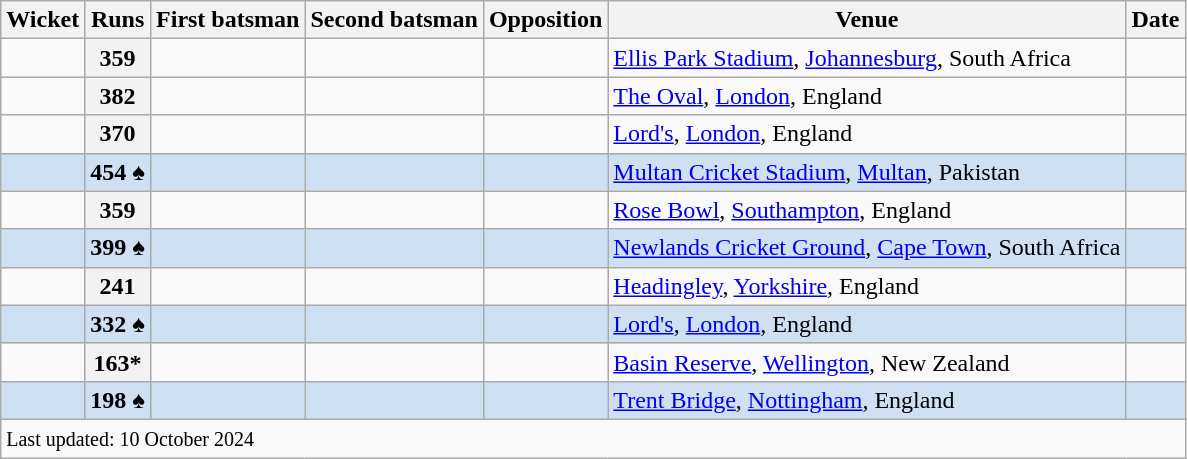<table class="wikitable plainrowheaders sortable">
<tr>
<th scope=col>Wicket</th>
<th scope=col>Runs</th>
<th scope=col>First batsman</th>
<th scope=col>Second batsman</th>
<th scope=col>Opposition</th>
<th scope=col>Venue</th>
<th scope=col>Date</th>
</tr>
<tr>
<td align=center></td>
<th scope=row style=text-align:center;>359</th>
<td></td>
<td></td>
<td></td>
<td><a href='#'>Ellis Park Stadium</a>, <a href='#'>Johannesburg</a>, South Africa</td>
<td><a href='#'></a></td>
</tr>
<tr>
<td align=center></td>
<th scope=row style=text-align:center;>382</th>
<td></td>
<td></td>
<td></td>
<td><a href='#'>The Oval</a>, <a href='#'>London</a>, England</td>
<td><a href='#'></a></td>
</tr>
<tr>
<td align=center></td>
<th scope=row style=text-align:center;>370</th>
<td></td>
<td></td>
<td></td>
<td><a href='#'>Lord's</a>, <a href='#'>London</a>, England</td>
<td><a href='#'></a></td>
</tr>
<tr bgcolor=#cee0f2>
<td align=center></td>
<th scope=row style="background:#cee0f2; text-align:center;">454 ♠</th>
<td></td>
<td></td>
<td></td>
<td><a href='#'>Multan Cricket Stadium</a>, <a href='#'>Multan</a>, Pakistan</td>
<td><a href='#'></a></td>
</tr>
<tr>
<td align=center></td>
<th scope=row style=text-align:center;>359</th>
<td></td>
<td></td>
<td></td>
<td><a href='#'>Rose Bowl</a>, <a href='#'>Southampton</a>, England</td>
<td><a href='#'></a></td>
</tr>
<tr bgcolor=#cee0f2>
<td align=center></td>
<th scope=row style="background:#cee0f2; text-align:center;">399 ♠</th>
<td></td>
<td></td>
<td></td>
<td><a href='#'>Newlands Cricket Ground</a>, <a href='#'>Cape Town</a>, South Africa</td>
<td><a href='#'></a></td>
</tr>
<tr>
<td align=center></td>
<th scope=row style=text-align:center;>241</th>
<td></td>
<td></td>
<td></td>
<td><a href='#'>Headingley</a>, <a href='#'>Yorkshire</a>, England</td>
<td><a href='#'></a></td>
</tr>
<tr bgcolor=#cee0f2>
<td align=center></td>
<th scope=row style="background:#cee0f2; text-align:center;">332 ♠</th>
<td></td>
<td></td>
<td></td>
<td><a href='#'>Lord's</a>, <a href='#'>London</a>, England</td>
<td><a href='#'></a></td>
</tr>
<tr>
<td align=center></td>
<th scope=row style=text-align:center;>163*</th>
<td></td>
<td></td>
<td></td>
<td><a href='#'>Basin Reserve</a>, <a href='#'>Wellington</a>, New Zealand</td>
<td><a href='#'></a></td>
</tr>
<tr bgcolor=#cee0f2>
<td align=center></td>
<th scope=row style="background:#cee0f2; text-align:center;">198 ♠</th>
<td></td>
<td></td>
<td></td>
<td><a href='#'>Trent Bridge</a>, <a href='#'>Nottingham</a>, England</td>
<td><a href='#'></a></td>
</tr>
<tr class=sortbottom>
<td colspan=7><small>Last updated: 10 October 2024</small></td>
</tr>
</table>
